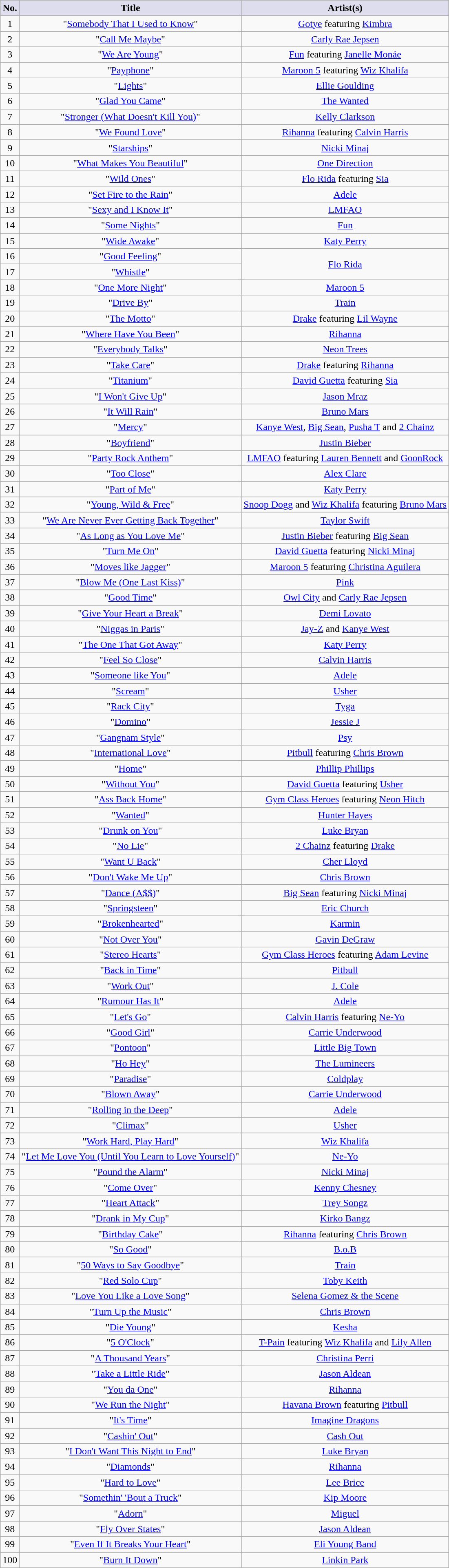<table class="wikitable sortable" style="text-align: center">
<tr>
<th scope="col" style="background:#dde;">No.</th>
<th scope="col" style="background:#dde;">Title</th>
<th scope="col" style="background:#dde;">Artist(s)</th>
</tr>
<tr>
<td>1</td>
<td>"<a href='#'>Somebody That I Used to Know</a>"</td>
<td><a href='#'>Gotye</a> featuring <a href='#'>Kimbra</a></td>
</tr>
<tr>
<td>2</td>
<td>"<a href='#'>Call Me Maybe</a>"</td>
<td><a href='#'>Carly Rae Jepsen</a></td>
</tr>
<tr>
<td>3</td>
<td>"<a href='#'>We Are Young</a>"</td>
<td><a href='#'>Fun</a> featuring <a href='#'>Janelle Monáe</a></td>
</tr>
<tr>
<td>4</td>
<td>"<a href='#'>Payphone</a>"</td>
<td><a href='#'>Maroon 5</a> featuring <a href='#'>Wiz Khalifa</a></td>
</tr>
<tr>
<td>5</td>
<td>"<a href='#'>Lights</a>"</td>
<td><a href='#'>Ellie Goulding</a></td>
</tr>
<tr>
<td>6</td>
<td>"<a href='#'>Glad You Came</a>"</td>
<td><a href='#'>The Wanted</a></td>
</tr>
<tr>
<td>7</td>
<td>"<a href='#'>Stronger (What Doesn't Kill You)</a>"</td>
<td><a href='#'>Kelly Clarkson</a></td>
</tr>
<tr>
<td>8</td>
<td>"<a href='#'>We Found Love</a>"</td>
<td><a href='#'>Rihanna</a> featuring <a href='#'>Calvin Harris</a></td>
</tr>
<tr>
<td>9</td>
<td>"<a href='#'>Starships</a>"</td>
<td><a href='#'>Nicki Minaj</a></td>
</tr>
<tr>
<td>10</td>
<td>"<a href='#'>What Makes You Beautiful</a>"</td>
<td><a href='#'>One Direction</a></td>
</tr>
<tr>
<td>11</td>
<td>"<a href='#'>Wild Ones</a>"</td>
<td><a href='#'>Flo Rida</a> featuring <a href='#'>Sia</a></td>
</tr>
<tr>
<td>12</td>
<td>"<a href='#'>Set Fire to the Rain</a>"</td>
<td><a href='#'>Adele</a></td>
</tr>
<tr>
<td>13</td>
<td>"<a href='#'>Sexy and I Know It</a>"</td>
<td><a href='#'>LMFAO</a></td>
</tr>
<tr>
<td>14</td>
<td>"<a href='#'>Some Nights</a>"</td>
<td><a href='#'>Fun</a></td>
</tr>
<tr>
<td>15</td>
<td>"<a href='#'>Wide Awake</a>"</td>
<td><a href='#'>Katy Perry</a></td>
</tr>
<tr>
<td>16</td>
<td>"<a href='#'>Good Feeling</a>"</td>
<td rowspan="2"><a href='#'>Flo Rida</a></td>
</tr>
<tr>
<td>17</td>
<td>"<a href='#'>Whistle</a>"</td>
</tr>
<tr>
<td>18</td>
<td>"<a href='#'>One More Night</a>"</td>
<td><a href='#'>Maroon 5</a></td>
</tr>
<tr>
<td>19</td>
<td>"<a href='#'>Drive By</a>"</td>
<td><a href='#'>Train</a></td>
</tr>
<tr>
<td>20</td>
<td>"<a href='#'>The Motto</a>"</td>
<td><a href='#'>Drake</a> featuring <a href='#'>Lil Wayne</a></td>
</tr>
<tr>
<td>21</td>
<td>"<a href='#'>Where Have You Been</a>"</td>
<td><a href='#'>Rihanna</a></td>
</tr>
<tr>
<td>22</td>
<td>"<a href='#'>Everybody Talks</a>"</td>
<td><a href='#'>Neon Trees</a></td>
</tr>
<tr>
<td>23</td>
<td>"<a href='#'>Take Care</a>"</td>
<td><a href='#'>Drake</a> featuring <a href='#'>Rihanna</a></td>
</tr>
<tr>
<td>24</td>
<td>"<a href='#'>Titanium</a>"</td>
<td><a href='#'>David Guetta</a> featuring <a href='#'>Sia</a></td>
</tr>
<tr>
<td>25</td>
<td>"<a href='#'>I Won't Give Up</a>"</td>
<td><a href='#'>Jason Mraz</a></td>
</tr>
<tr>
<td>26</td>
<td>"<a href='#'>It Will Rain</a>"</td>
<td><a href='#'>Bruno Mars</a></td>
</tr>
<tr>
<td>27</td>
<td>"<a href='#'>Mercy</a>"</td>
<td><a href='#'>Kanye West</a>, <a href='#'>Big Sean</a>, <a href='#'>Pusha T</a> and <a href='#'>2 Chainz</a></td>
</tr>
<tr>
<td>28</td>
<td>"<a href='#'>Boyfriend</a>"</td>
<td><a href='#'>Justin Bieber</a></td>
</tr>
<tr>
<td>29</td>
<td>"<a href='#'>Party Rock Anthem</a>"</td>
<td><a href='#'>LMFAO</a> featuring <a href='#'>Lauren Bennett</a> and <a href='#'>GoonRock</a></td>
</tr>
<tr>
<td>30</td>
<td>"<a href='#'>Too Close</a>"</td>
<td><a href='#'>Alex Clare</a></td>
</tr>
<tr>
<td>31</td>
<td>"<a href='#'>Part of Me</a>"</td>
<td><a href='#'>Katy Perry</a></td>
</tr>
<tr>
<td>32</td>
<td>"<a href='#'>Young, Wild & Free</a>"</td>
<td><a href='#'>Snoop Dogg</a> and <a href='#'>Wiz Khalifa</a> featuring <a href='#'>Bruno Mars</a></td>
</tr>
<tr>
<td>33</td>
<td>"<a href='#'>We Are Never Ever Getting Back Together</a>"</td>
<td><a href='#'>Taylor Swift</a></td>
</tr>
<tr>
<td>34</td>
<td>"<a href='#'>As Long as You Love Me</a>"</td>
<td><a href='#'>Justin Bieber</a> featuring <a href='#'>Big Sean</a></td>
</tr>
<tr>
<td>35</td>
<td>"<a href='#'>Turn Me On</a>"</td>
<td><a href='#'>David Guetta</a> featuring <a href='#'>Nicki Minaj</a></td>
</tr>
<tr>
<td>36</td>
<td>"<a href='#'>Moves like Jagger</a>"</td>
<td><a href='#'>Maroon 5</a> featuring <a href='#'>Christina Aguilera</a></td>
</tr>
<tr>
<td>37</td>
<td>"<a href='#'>Blow Me (One Last Kiss)</a>"</td>
<td><a href='#'>Pink</a></td>
</tr>
<tr>
<td>38</td>
<td>"<a href='#'>Good Time</a>"</td>
<td><a href='#'>Owl City</a> and <a href='#'>Carly Rae Jepsen</a></td>
</tr>
<tr>
<td>39</td>
<td>"<a href='#'>Give Your Heart a Break</a>"</td>
<td><a href='#'>Demi Lovato</a></td>
</tr>
<tr>
<td>40</td>
<td>"<a href='#'>Niggas in Paris</a>"</td>
<td><a href='#'>Jay-Z</a> and <a href='#'>Kanye West</a></td>
</tr>
<tr>
<td>41</td>
<td>"<a href='#'>The One That Got Away</a>"</td>
<td><a href='#'>Katy Perry</a></td>
</tr>
<tr>
<td>42</td>
<td>"<a href='#'>Feel So Close</a>"</td>
<td><a href='#'>Calvin Harris</a></td>
</tr>
<tr>
<td>43</td>
<td>"<a href='#'>Someone like You</a>"</td>
<td><a href='#'>Adele</a></td>
</tr>
<tr>
<td>44</td>
<td>"<a href='#'>Scream</a>"</td>
<td><a href='#'>Usher</a></td>
</tr>
<tr>
<td>45</td>
<td>"<a href='#'>Rack City</a>"</td>
<td><a href='#'>Tyga</a></td>
</tr>
<tr>
<td>46</td>
<td>"<a href='#'>Domino</a>"</td>
<td><a href='#'>Jessie J</a></td>
</tr>
<tr>
<td>47</td>
<td>"<a href='#'>Gangnam Style</a>"</td>
<td><a href='#'>Psy</a></td>
</tr>
<tr>
<td>48</td>
<td>"<a href='#'>International Love</a>"</td>
<td><a href='#'>Pitbull</a> featuring <a href='#'>Chris Brown</a></td>
</tr>
<tr>
<td>49</td>
<td>"<a href='#'>Home</a>"</td>
<td><a href='#'>Phillip Phillips</a></td>
</tr>
<tr>
<td>50</td>
<td>"<a href='#'>Without You</a>"</td>
<td><a href='#'>David Guetta</a> featuring <a href='#'>Usher</a></td>
</tr>
<tr>
<td>51</td>
<td>"<a href='#'>Ass Back Home</a>"</td>
<td><a href='#'>Gym Class Heroes</a> featuring <a href='#'>Neon Hitch</a></td>
</tr>
<tr>
<td>52</td>
<td>"<a href='#'>Wanted</a>"</td>
<td><a href='#'>Hunter Hayes</a></td>
</tr>
<tr>
<td>53</td>
<td>"<a href='#'>Drunk on You</a>"</td>
<td><a href='#'>Luke Bryan</a></td>
</tr>
<tr>
<td>54</td>
<td>"<a href='#'>No Lie</a>"</td>
<td><a href='#'>2 Chainz</a> featuring <a href='#'>Drake</a></td>
</tr>
<tr>
<td>55</td>
<td>"<a href='#'>Want U Back</a>"</td>
<td><a href='#'>Cher Lloyd</a></td>
</tr>
<tr>
<td>56</td>
<td>"<a href='#'>Don't Wake Me Up</a>"</td>
<td><a href='#'>Chris Brown</a></td>
</tr>
<tr>
<td>57</td>
<td>"<a href='#'>Dance (A$$)</a>"</td>
<td><a href='#'>Big Sean</a> featuring <a href='#'>Nicki Minaj</a></td>
</tr>
<tr>
<td>58</td>
<td>"<a href='#'>Springsteen</a>"</td>
<td><a href='#'>Eric Church</a></td>
</tr>
<tr>
<td>59</td>
<td>"<a href='#'>Brokenhearted</a>"</td>
<td><a href='#'>Karmin</a></td>
</tr>
<tr>
<td>60</td>
<td>"<a href='#'>Not Over You</a>"</td>
<td><a href='#'>Gavin DeGraw</a></td>
</tr>
<tr>
<td>61</td>
<td>"<a href='#'>Stereo Hearts</a>"</td>
<td><a href='#'>Gym Class Heroes</a> featuring <a href='#'>Adam Levine</a></td>
</tr>
<tr>
<td>62</td>
<td>"<a href='#'>Back in Time</a>"</td>
<td><a href='#'>Pitbull</a></td>
</tr>
<tr>
<td>63</td>
<td>"<a href='#'>Work Out</a>"</td>
<td><a href='#'>J. Cole</a></td>
</tr>
<tr>
<td>64</td>
<td>"<a href='#'>Rumour Has It</a>"</td>
<td><a href='#'>Adele</a></td>
</tr>
<tr>
<td>65</td>
<td>"<a href='#'>Let's Go</a>"</td>
<td><a href='#'>Calvin Harris</a> featuring <a href='#'>Ne-Yo</a></td>
</tr>
<tr>
<td>66</td>
<td>"<a href='#'>Good Girl</a>"</td>
<td><a href='#'>Carrie Underwood</a></td>
</tr>
<tr>
<td>67</td>
<td>"<a href='#'>Pontoon</a>"</td>
<td><a href='#'>Little Big Town</a></td>
</tr>
<tr>
<td>68</td>
<td>"<a href='#'>Ho Hey</a>"</td>
<td><a href='#'>The Lumineers</a></td>
</tr>
<tr>
<td>69</td>
<td>"<a href='#'>Paradise</a>"</td>
<td><a href='#'>Coldplay</a></td>
</tr>
<tr>
<td>70</td>
<td>"<a href='#'>Blown Away</a>"</td>
<td><a href='#'>Carrie Underwood</a></td>
</tr>
<tr>
<td>71</td>
<td>"<a href='#'>Rolling in the Deep</a>"</td>
<td><a href='#'>Adele</a></td>
</tr>
<tr>
<td>72</td>
<td>"<a href='#'>Climax</a>"</td>
<td><a href='#'>Usher</a></td>
</tr>
<tr>
<td>73</td>
<td>"<a href='#'>Work Hard, Play Hard</a>"</td>
<td><a href='#'>Wiz Khalifa</a></td>
</tr>
<tr>
<td>74</td>
<td>"<a href='#'>Let Me Love You (Until You Learn to Love Yourself)</a>"</td>
<td><a href='#'>Ne-Yo</a></td>
</tr>
<tr>
<td>75</td>
<td>"<a href='#'>Pound the Alarm</a>"</td>
<td><a href='#'>Nicki Minaj</a></td>
</tr>
<tr>
<td>76</td>
<td>"<a href='#'>Come Over</a>"</td>
<td><a href='#'>Kenny Chesney</a></td>
</tr>
<tr>
<td>77</td>
<td>"<a href='#'>Heart Attack</a>"</td>
<td><a href='#'>Trey Songz</a></td>
</tr>
<tr>
<td>78</td>
<td>"<a href='#'>Drank in My Cup</a>"</td>
<td><a href='#'>Kirko Bangz</a></td>
</tr>
<tr>
<td>79</td>
<td>"<a href='#'>Birthday Cake</a>"</td>
<td><a href='#'>Rihanna</a> featuring <a href='#'>Chris Brown</a></td>
</tr>
<tr>
<td>80</td>
<td>"<a href='#'>So Good</a>"</td>
<td><a href='#'>B.o.B</a></td>
</tr>
<tr>
<td>81</td>
<td>"<a href='#'>50 Ways to Say Goodbye</a>"</td>
<td><a href='#'>Train</a></td>
</tr>
<tr>
<td>82</td>
<td>"<a href='#'>Red Solo Cup</a>"</td>
<td><a href='#'>Toby Keith</a></td>
</tr>
<tr>
<td>83</td>
<td>"<a href='#'>Love You Like a Love Song</a>"</td>
<td><a href='#'>Selena Gomez & the Scene</a></td>
</tr>
<tr>
<td>84</td>
<td>"<a href='#'>Turn Up the Music</a>"</td>
<td><a href='#'>Chris Brown</a></td>
</tr>
<tr>
<td>85</td>
<td>"<a href='#'>Die Young</a>"</td>
<td><a href='#'>Kesha</a></td>
</tr>
<tr>
<td>86</td>
<td>"<a href='#'>5 O'Clock</a>"</td>
<td><a href='#'>T-Pain</a> featuring <a href='#'>Wiz Khalifa</a> and <a href='#'>Lily Allen</a></td>
</tr>
<tr>
<td>87</td>
<td>"<a href='#'>A Thousand Years</a>"</td>
<td><a href='#'>Christina Perri</a></td>
</tr>
<tr>
<td>88</td>
<td>"<a href='#'>Take a Little Ride</a>"</td>
<td><a href='#'>Jason Aldean</a></td>
</tr>
<tr>
<td>89</td>
<td>"<a href='#'>You da One</a>"</td>
<td><a href='#'>Rihanna</a></td>
</tr>
<tr>
<td>90</td>
<td>"<a href='#'>We Run the Night</a>"</td>
<td><a href='#'>Havana Brown</a> featuring <a href='#'>Pitbull</a></td>
</tr>
<tr>
<td>91</td>
<td>"<a href='#'>It's Time</a>"</td>
<td><a href='#'>Imagine Dragons</a></td>
</tr>
<tr>
<td>92</td>
<td>"<a href='#'>Cashin' Out</a>"</td>
<td><a href='#'>Cash Out</a></td>
</tr>
<tr>
<td>93</td>
<td>"<a href='#'>I Don't Want This Night to End</a>"</td>
<td><a href='#'>Luke Bryan</a></td>
</tr>
<tr>
<td>94</td>
<td>"<a href='#'>Diamonds</a>"</td>
<td><a href='#'>Rihanna</a></td>
</tr>
<tr>
<td>95</td>
<td>"<a href='#'>Hard to Love</a>"</td>
<td><a href='#'>Lee Brice</a></td>
</tr>
<tr>
<td>96</td>
<td>"<a href='#'>Somethin' 'Bout a Truck</a>"</td>
<td><a href='#'>Kip Moore</a></td>
</tr>
<tr>
<td>97</td>
<td>"<a href='#'>Adorn</a>"</td>
<td><a href='#'>Miguel</a></td>
</tr>
<tr>
<td>98</td>
<td>"<a href='#'>Fly Over States</a>"</td>
<td><a href='#'>Jason Aldean</a></td>
</tr>
<tr>
<td>99</td>
<td>"<a href='#'>Even If It Breaks Your Heart</a>"</td>
<td><a href='#'>Eli Young Band</a></td>
</tr>
<tr>
<td>100</td>
<td>"<a href='#'>Burn It Down</a>"</td>
<td><a href='#'>Linkin Park</a></td>
</tr>
</table>
